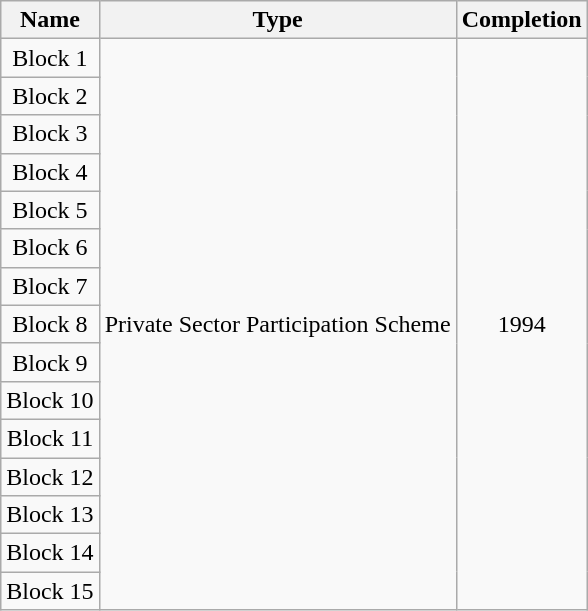<table class="wikitable" style="text-align: center">
<tr>
<th>Name</th>
<th>Type</th>
<th>Completion</th>
</tr>
<tr>
<td>Block 1</td>
<td rowspan="15">Private Sector Participation Scheme</td>
<td rowspan="15">1994</td>
</tr>
<tr>
<td>Block 2</td>
</tr>
<tr>
<td>Block 3</td>
</tr>
<tr>
<td>Block 4</td>
</tr>
<tr>
<td>Block 5</td>
</tr>
<tr>
<td>Block 6</td>
</tr>
<tr>
<td>Block 7</td>
</tr>
<tr>
<td>Block 8</td>
</tr>
<tr>
<td>Block 9</td>
</tr>
<tr>
<td>Block 10</td>
</tr>
<tr>
<td>Block 11</td>
</tr>
<tr>
<td>Block 12</td>
</tr>
<tr>
<td>Block 13</td>
</tr>
<tr>
<td>Block 14</td>
</tr>
<tr>
<td>Block 15</td>
</tr>
</table>
